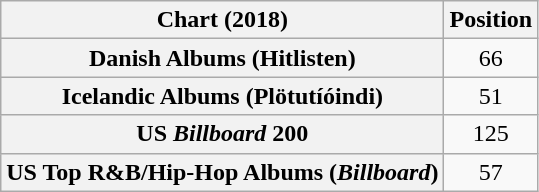<table class="wikitable sortable plainrowheaders" style="text-align:center">
<tr>
<th scope="col">Chart (2018)</th>
<th scope="col">Position</th>
</tr>
<tr>
<th scope="row">Danish Albums (Hitlisten)</th>
<td>66</td>
</tr>
<tr>
<th scope="row">Icelandic Albums (Plötutíóindi)</th>
<td>51</td>
</tr>
<tr>
<th scope="row">US <em>Billboard</em> 200</th>
<td>125</td>
</tr>
<tr>
<th scope="row">US Top R&B/Hip-Hop Albums (<em>Billboard</em>)</th>
<td>57</td>
</tr>
</table>
